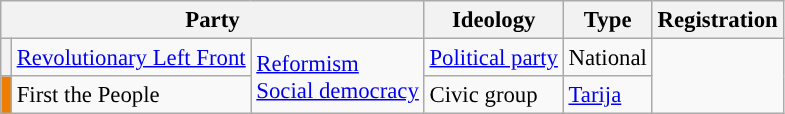<table class="wikitable" style="font-size:95%">
<tr>
<th colspan="3">Party</th>
<th>Ideology</th>
<th>Type</th>
<th>Registration</th>
</tr>
<tr>
<th style="background-color:"></th>
<td><a href='#'>Revolutionary Left Front</a></td>
<td rowspan="2"><a href='#'>Reformism</a><br><a href='#'>Social democracy</a></td>
<td><a href='#'>Political party</a></td>
<td>National</td>
</tr>
<tr>
<td style="background-color:#EE7D03"></td>
<td>First the People</td>
<td>Civic group</td>
<td><a href='#'>Tarija</a></td>
</tr>
</table>
